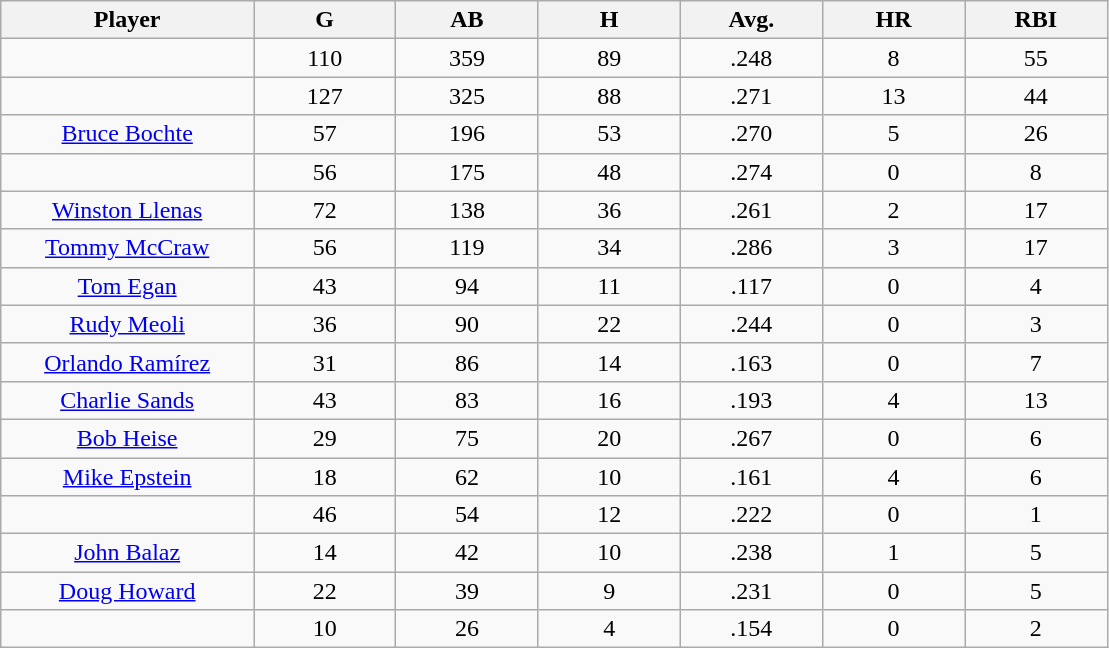<table class="wikitable sortable">
<tr>
<th bgcolor="#DDDDFF" width="16%">Player</th>
<th bgcolor="#DDDDFF" width="9%">G</th>
<th bgcolor="#DDDDFF" width="9%">AB</th>
<th bgcolor="#DDDDFF" width="9%">H</th>
<th bgcolor="#DDDDFF" width="9%">Avg.</th>
<th bgcolor="#DDDDFF" width="9%">HR</th>
<th bgcolor="#DDDDFF" width="9%">RBI</th>
</tr>
<tr align="center">
<td></td>
<td>110</td>
<td>359</td>
<td>89</td>
<td>.248</td>
<td>8</td>
<td>55</td>
</tr>
<tr align="center">
<td></td>
<td>127</td>
<td>325</td>
<td>88</td>
<td>.271</td>
<td>13</td>
<td>44</td>
</tr>
<tr align="center">
<td><a href='#'>Bruce Bochte</a></td>
<td>57</td>
<td>196</td>
<td>53</td>
<td>.270</td>
<td>5</td>
<td>26</td>
</tr>
<tr align=center>
<td></td>
<td>56</td>
<td>175</td>
<td>48</td>
<td>.274</td>
<td>0</td>
<td>8</td>
</tr>
<tr align="center">
<td><a href='#'>Winston Llenas</a></td>
<td>72</td>
<td>138</td>
<td>36</td>
<td>.261</td>
<td>2</td>
<td>17</td>
</tr>
<tr align=center>
<td><a href='#'>Tommy McCraw</a></td>
<td>56</td>
<td>119</td>
<td>34</td>
<td>.286</td>
<td>3</td>
<td>17</td>
</tr>
<tr align=center>
<td><a href='#'>Tom Egan</a></td>
<td>43</td>
<td>94</td>
<td>11</td>
<td>.117</td>
<td>0</td>
<td>4</td>
</tr>
<tr align=center>
<td><a href='#'>Rudy Meoli</a></td>
<td>36</td>
<td>90</td>
<td>22</td>
<td>.244</td>
<td>0</td>
<td>3</td>
</tr>
<tr align=center>
<td><a href='#'>Orlando Ramírez</a></td>
<td>31</td>
<td>86</td>
<td>14</td>
<td>.163</td>
<td>0</td>
<td>7</td>
</tr>
<tr align=center>
<td><a href='#'>Charlie Sands</a></td>
<td>43</td>
<td>83</td>
<td>16</td>
<td>.193</td>
<td>4</td>
<td>13</td>
</tr>
<tr align=center>
<td><a href='#'>Bob Heise</a></td>
<td>29</td>
<td>75</td>
<td>20</td>
<td>.267</td>
<td>0</td>
<td>6</td>
</tr>
<tr align=center>
<td><a href='#'>Mike Epstein</a></td>
<td>18</td>
<td>62</td>
<td>10</td>
<td>.161</td>
<td>4</td>
<td>6</td>
</tr>
<tr align=center>
<td></td>
<td>46</td>
<td>54</td>
<td>12</td>
<td>.222</td>
<td>0</td>
<td>1</td>
</tr>
<tr align="center">
<td><a href='#'>John Balaz</a></td>
<td>14</td>
<td>42</td>
<td>10</td>
<td>.238</td>
<td>1</td>
<td>5</td>
</tr>
<tr align=center>
<td><a href='#'>Doug Howard</a></td>
<td>22</td>
<td>39</td>
<td>9</td>
<td>.231</td>
<td>0</td>
<td>5</td>
</tr>
<tr align=center>
<td></td>
<td>10</td>
<td>26</td>
<td>4</td>
<td>.154</td>
<td>0</td>
<td>2</td>
</tr>
</table>
